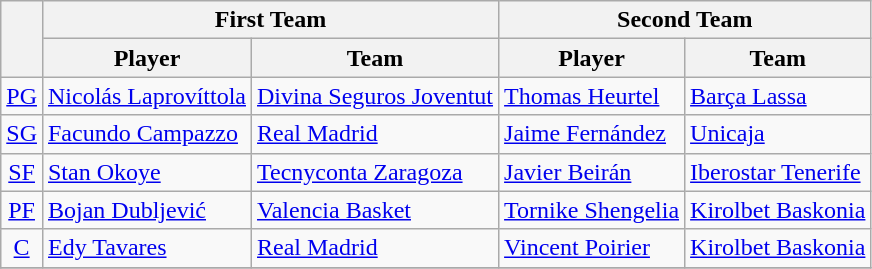<table class="wikitable sortable">
<tr>
<th rowspan=2></th>
<th colspan=2>First Team</th>
<th colspan=2>Second Team</th>
</tr>
<tr>
<th align="center">Player</th>
<th align="center">Team</th>
<th align="center">Player</th>
<th align="center">Team</th>
</tr>
<tr>
<td align=center><a href='#'>PG</a></td>
<td> <a href='#'>Nicolás Laprovíttola</a></td>
<td><a href='#'>Divina Seguros Joventut</a></td>
<td> <a href='#'>Thomas Heurtel</a></td>
<td><a href='#'>Barça Lassa</a></td>
</tr>
<tr>
<td align=center><a href='#'>SG</a></td>
<td> <a href='#'>Facundo Campazzo</a></td>
<td><a href='#'>Real Madrid</a></td>
<td> <a href='#'>Jaime Fernández</a></td>
<td><a href='#'>Unicaja</a></td>
</tr>
<tr>
<td align=center><a href='#'>SF</a></td>
<td> <a href='#'>Stan Okoye</a></td>
<td><a href='#'>Tecnyconta Zaragoza</a></td>
<td> <a href='#'>Javier Beirán</a></td>
<td><a href='#'>Iberostar Tenerife</a></td>
</tr>
<tr>
<td align=center><a href='#'>PF</a></td>
<td> <a href='#'>Bojan Dubljević</a></td>
<td><a href='#'>Valencia Basket</a></td>
<td> <a href='#'>Tornike Shengelia</a></td>
<td><a href='#'>Kirolbet Baskonia</a></td>
</tr>
<tr>
<td align=center><a href='#'>C</a></td>
<td> <a href='#'>Edy Tavares</a></td>
<td><a href='#'>Real Madrid</a></td>
<td> <a href='#'>Vincent Poirier</a></td>
<td><a href='#'>Kirolbet Baskonia</a></td>
</tr>
<tr>
</tr>
</table>
